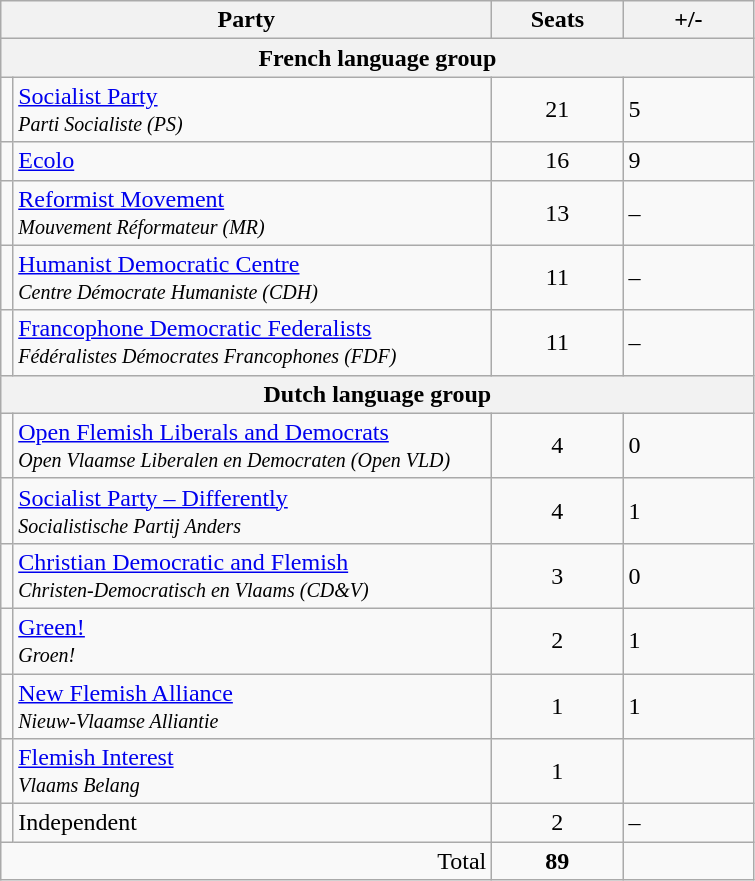<table class="wikitable">
<tr>
<th style="width: 20em;" colspan="2">Party</th>
<th style="width: 5em;">Seats</th>
<th style="width: 5em;">+/-</th>
</tr>
<tr>
<th style="width: 20em; text-align:center;" colspan="4">French language group</th>
</tr>
<tr>
<td></td>
<td><a href='#'>Socialist Party</a><br><small><em>Parti Socialiste (PS)</em></small></td>
<td style="text-align:center;">21</td>
<td> 5</td>
</tr>
<tr>
<td></td>
<td><a href='#'>Ecolo</a></td>
<td style="text-align:center;">16</td>
<td> 9</td>
</tr>
<tr>
<td></td>
<td><a href='#'>Reformist Movement</a><br><small><em>Mouvement Réformateur (MR)</em></small></td>
<td style="text-align:center;">13</td>
<td>–</td>
</tr>
<tr>
<td></td>
<td><a href='#'>Humanist Democratic Centre</a><br><small><em>Centre Démocrate Humaniste (CDH)</em></small></td>
<td style="text-align:center;">11</td>
<td>–</td>
</tr>
<tr>
<td></td>
<td><a href='#'>Francophone Democratic Federalists</a><br><small><em>Fédéralistes Démocrates Francophones (FDF)</em></small></td>
<td style="text-align:center;">11</td>
<td>–</td>
</tr>
<tr>
<th style="width: 20em" colspan=4 style="text-align:center;">Dutch language group</th>
</tr>
<tr>
<td></td>
<td><a href='#'>Open Flemish Liberals and Democrats</a><br><small><em>Open Vlaamse Liberalen en Democraten (Open VLD)</em></small></td>
<td style="text-align:center;">4</td>
<td> 0</td>
</tr>
<tr>
<td></td>
<td><a href='#'>Socialist Party – Differently</a><br><small><em>Socialistische Partij Anders</em></small></td>
<td style="text-align:center;">4</td>
<td> 1</td>
</tr>
<tr>
<td></td>
<td><a href='#'>Christian Democratic and Flemish</a><br><small><em>Christen-Democratisch en Vlaams (CD&V)</em></small></td>
<td style="text-align:center;">3</td>
<td> 0</td>
</tr>
<tr>
<td></td>
<td style="text-align:left;"><a href='#'>Green!</a><br><small><em>Groen!</em></small></td>
<td style="text-align:center;">2</td>
<td> 1</td>
</tr>
<tr>
<td></td>
<td><a href='#'>New Flemish Alliance</a><br><small><em>Nieuw-Vlaamse Alliantie</em></small></td>
<td style="text-align:center;">1</td>
<td> 1</td>
</tr>
<tr>
<td></td>
<td><a href='#'>Flemish Interest</a><br><small><em>Vlaams Belang</em></small></td>
<td style="text-align:center;">1</td>
<td></td>
</tr>
<tr>
<td></td>
<td>Independent</td>
<td style="text-align:center;">2</td>
<td>–</td>
</tr>
<tr>
<td colspan="2" style="text-align:right;">Total</td>
<td style="text-align:center;"><strong>89</strong></td>
</tr>
</table>
